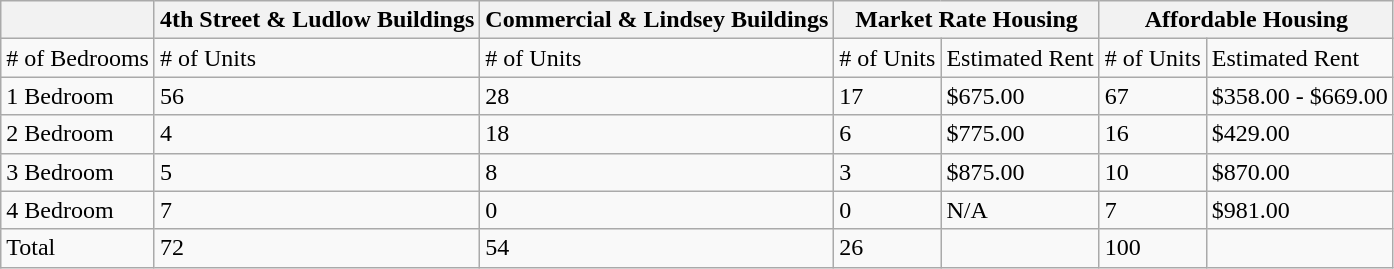<table class="wikitable">
<tr>
<th></th>
<th>4th Street & Ludlow Buildings</th>
<th>Commercial & Lindsey Buildings</th>
<th colspan="2">Market Rate Housing</th>
<th colspan="2">Affordable Housing</th>
</tr>
<tr>
<td># of Bedrooms</td>
<td># of Units</td>
<td># of Units</td>
<td># of Units</td>
<td>Estimated Rent</td>
<td># of Units</td>
<td>Estimated Rent</td>
</tr>
<tr>
<td>1 Bedroom</td>
<td>56</td>
<td>28</td>
<td>17</td>
<td>$675.00</td>
<td>67</td>
<td>$358.00 - $669.00</td>
</tr>
<tr>
<td>2 Bedroom</td>
<td>4</td>
<td>18</td>
<td>6</td>
<td>$775.00</td>
<td>16</td>
<td>$429.00</td>
</tr>
<tr>
<td>3 Bedroom</td>
<td>5</td>
<td>8</td>
<td>3</td>
<td>$875.00</td>
<td>10</td>
<td>$870.00</td>
</tr>
<tr>
<td>4 Bedroom</td>
<td>7</td>
<td>0</td>
<td>0</td>
<td>N/A</td>
<td>7</td>
<td>$981.00</td>
</tr>
<tr>
<td>Total</td>
<td>72</td>
<td>54</td>
<td>26</td>
<td></td>
<td>100</td>
<td></td>
</tr>
</table>
